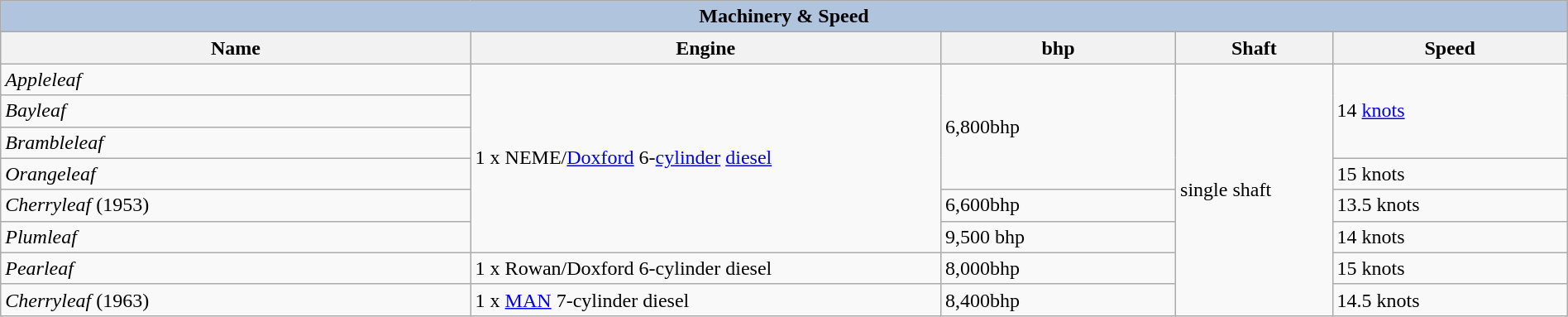<table class="wikitable" style="margin:auto; width:100%;">
<tr>
<th style="align: center; background:#B0C4DE;" colspan="5">Machinery & Speed</th>
</tr>
<tr>
<th style="text-align:center; width:30%;">Name</th>
<th style="text-align:center; width:30%;">Engine</th>
<th style="text-align:center; width:15%;">bhp</th>
<th style="text-align:center; width:10%;">Shaft</th>
<th style="text-align:center; width:15%;">Speed</th>
</tr>
<tr>
<td><em>Appleleaf</em></td>
<td rowspan=6>1 x NEME/<a href='#'>Doxford</a> 6-<a href='#'>cylinder</a> <a href='#'>diesel</a></td>
<td rowspan=4>6,800bhp</td>
<td rowspan=8>single shaft</td>
<td rowspan=3>14 <a href='#'>knots</a></td>
</tr>
<tr>
<td><em>Bayleaf</em></td>
</tr>
<tr>
<td><em>Brambleleaf</em></td>
</tr>
<tr>
<td><em>Orangeleaf</em></td>
<td>15 knots</td>
</tr>
<tr>
<td><em>Cherryleaf</em> (1953)</td>
<td>6,600bhp</td>
<td>13.5 knots</td>
</tr>
<tr>
<td><em>Plumleaf</em></td>
<td>9,500  bhp</td>
<td>14 knots</td>
</tr>
<tr>
<td><em>Pearleaf</em></td>
<td>1 x Rowan/Doxford 6-cylinder diesel</td>
<td>8,000bhp</td>
<td>15 knots</td>
</tr>
<tr>
<td><em>Cherryleaf</em> (1963)</td>
<td>1 x <a href='#'>MAN</a> 7-cylinder diesel</td>
<td>8,400bhp</td>
<td>14.5 knots</td>
</tr>
</table>
